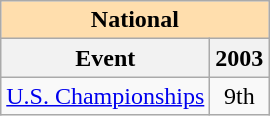<table class="wikitable" style="text-align:center">
<tr>
<th style="background-color: #ffdead; " colspan=2 align=center><strong>National</strong></th>
</tr>
<tr>
<th>Event</th>
<th>2003</th>
</tr>
<tr>
<td align=left><a href='#'>U.S. Championships</a></td>
<td>9th</td>
</tr>
</table>
